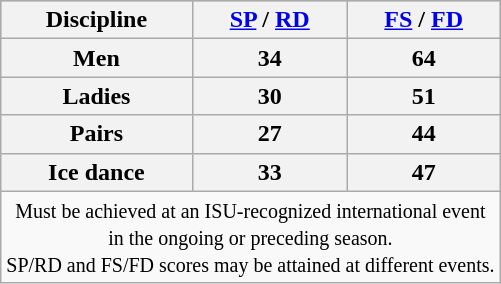<table class="wikitable">
<tr bgcolor=b0c4de align=center>
<th>Discipline</th>
<th><a href='#'>SP</a> / <a href='#'>RD</a></th>
<th><a href='#'>FS</a> / <a href='#'>FD</a></th>
</tr>
<tr>
<th>Men</th>
<th>34</th>
<th>64</th>
</tr>
<tr>
<th>Ladies</th>
<th>30</th>
<th>51</th>
</tr>
<tr>
<th>Pairs</th>
<th>27</th>
<th>44</th>
</tr>
<tr>
<th>Ice dance</th>
<th>33</th>
<th>47</th>
</tr>
<tr>
<td colspan=3 align=center><small> Must be achieved at an ISU-recognized international event<br>in the ongoing or preceding season. <br> SP/RD and FS/FD scores may be attained at different events. </small></td>
</tr>
</table>
